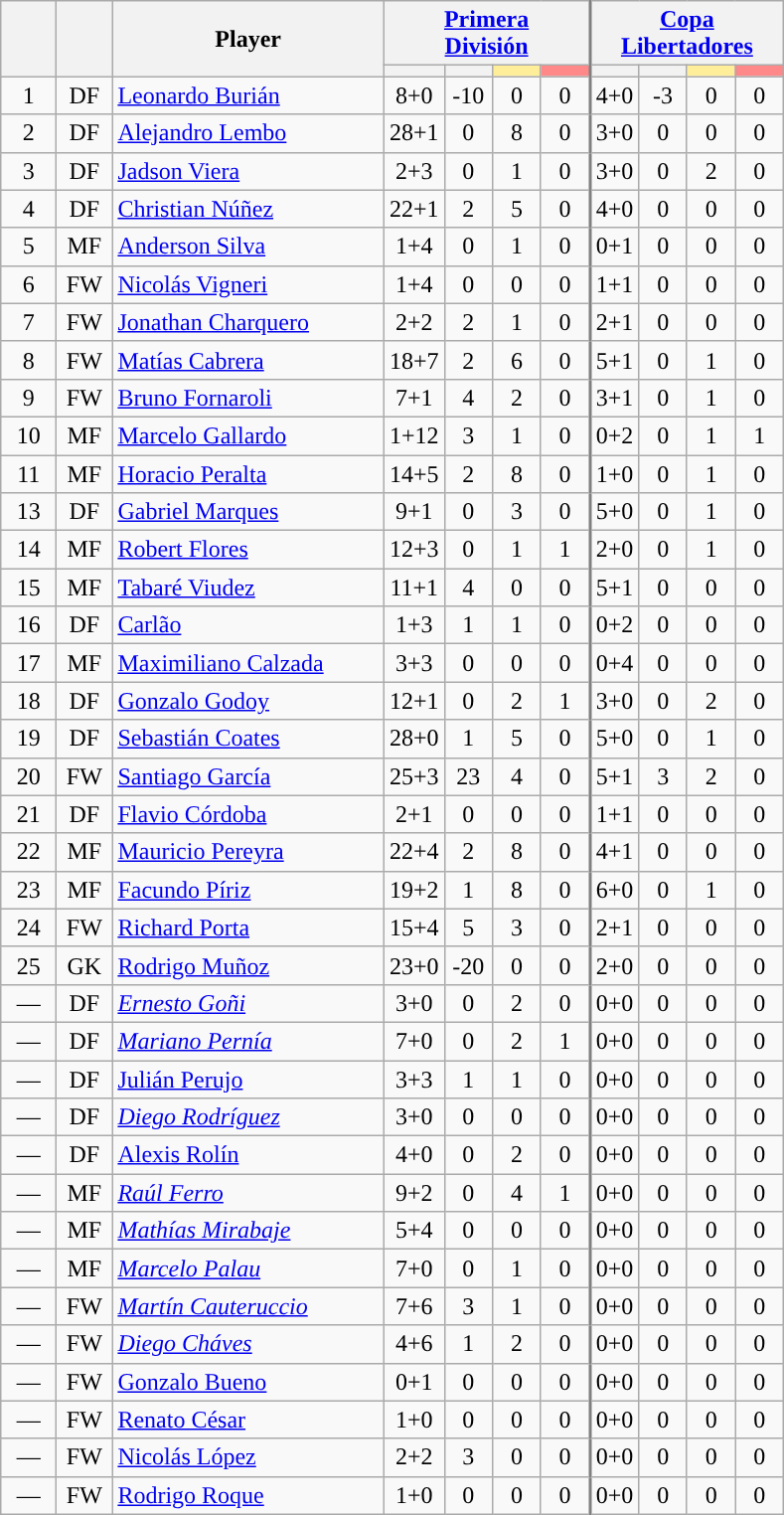<table class="wikitable" style="text-align: center">
<tr>
<th rowspan="2" width=30></th>
<th rowspan="2" width=30></th>
<th rowspan="2" width=175>Player</th>
<th colspan="4" style="border-right:2px solid grey;"><a href='#'>Primera<br>División</a></th>
<th colspan="4"><a href='#'>Copa<br>Libertadores</a></th>
</tr>
<tr>
<th width=25 style="background:"></th>
<th width=25 style="background:"></th>
<th width=25 style="background: #FFEE99"></th>
<th width=25 style="border-right:2px solid grey; background:#FF8888"></th>
<th width=25 style="background:"></th>
<th width=25 style="background:"></th>
<th width=25 style="background: #FFEE99"></th>
<th width=25 style="background: #FF8888"></th>
</tr>
<tr>
<td>1</td>
<td>DF</td>
<td align=left><a href='#'>Leonardo Burián</a></td>
<td>8+0</td>
<td>-10</td>
<td>0</td>
<td>0</td>
<td style="border-left:2px solid grey">4+0</td>
<td>-3</td>
<td>0</td>
<td>0</td>
</tr>
<tr>
<td>2</td>
<td>DF</td>
<td align=left><a href='#'>Alejandro Lembo</a></td>
<td>28+1</td>
<td>0</td>
<td>8</td>
<td>0</td>
<td style="border-left:2px solid grey">3+0</td>
<td>0</td>
<td>0</td>
<td>0</td>
</tr>
<tr>
<td>3</td>
<td>DF</td>
<td align=left><a href='#'>Jadson Viera</a></td>
<td>2+3</td>
<td>0</td>
<td>1</td>
<td>0</td>
<td style="border-left:2px solid grey">3+0</td>
<td>0</td>
<td>2</td>
<td>0</td>
</tr>
<tr>
<td>4</td>
<td>DF</td>
<td align=left><a href='#'>Christian Núñez</a></td>
<td>22+1</td>
<td>2</td>
<td>5</td>
<td>0</td>
<td style="border-left:2px solid grey">4+0</td>
<td>0</td>
<td>0</td>
<td>0</td>
</tr>
<tr>
<td>5</td>
<td>MF</td>
<td align=left><a href='#'>Anderson Silva</a></td>
<td>1+4</td>
<td>0</td>
<td>1</td>
<td>0</td>
<td style="border-left:2px solid grey">0+1</td>
<td>0</td>
<td>0</td>
<td>0</td>
</tr>
<tr>
<td>6</td>
<td>FW</td>
<td align=left><a href='#'>Nicolás Vigneri</a></td>
<td>1+4</td>
<td>0</td>
<td>0</td>
<td>0</td>
<td style="border-left:2px solid grey">1+1</td>
<td>0</td>
<td>0</td>
<td>0</td>
</tr>
<tr>
<td>7</td>
<td>FW</td>
<td align=left><a href='#'>Jonathan Charquero</a></td>
<td>2+2</td>
<td>2</td>
<td>1</td>
<td>0</td>
<td style="border-left:2px solid grey">2+1</td>
<td>0</td>
<td>0</td>
<td>0</td>
</tr>
<tr>
<td>8</td>
<td>FW</td>
<td align=left><a href='#'>Matías Cabrera</a></td>
<td>18+7</td>
<td>2</td>
<td>6</td>
<td>0</td>
<td style="border-left:2px solid grey">5+1</td>
<td>0</td>
<td>1</td>
<td>0</td>
</tr>
<tr>
<td>9</td>
<td>FW</td>
<td align=left><a href='#'>Bruno Fornaroli</a></td>
<td>7+1</td>
<td>4</td>
<td>2</td>
<td>0</td>
<td style="border-left:2px solid grey">3+1</td>
<td>0</td>
<td>1</td>
<td>0</td>
</tr>
<tr>
<td>10</td>
<td>MF</td>
<td align=left><a href='#'>Marcelo Gallardo</a></td>
<td>1+12</td>
<td>3</td>
<td>1</td>
<td>0</td>
<td style="border-left:2px solid grey">0+2</td>
<td>0</td>
<td>1</td>
<td>1</td>
</tr>
<tr>
<td>11</td>
<td>MF</td>
<td align=left><a href='#'>Horacio Peralta</a></td>
<td>14+5</td>
<td>2</td>
<td>8</td>
<td>0</td>
<td style="border-left:2px solid grey">1+0</td>
<td>0</td>
<td>1</td>
<td>0</td>
</tr>
<tr>
<td>13</td>
<td>DF</td>
<td align=left><a href='#'>Gabriel Marques</a></td>
<td>9+1</td>
<td>0</td>
<td>3</td>
<td>0</td>
<td style="border-left:2px solid grey">5+0</td>
<td>0</td>
<td>1</td>
<td>0</td>
</tr>
<tr>
<td>14</td>
<td>MF</td>
<td align=left><a href='#'>Robert Flores</a></td>
<td>12+3</td>
<td>0</td>
<td>1</td>
<td>1</td>
<td style="border-left:2px solid grey">2+0</td>
<td>0</td>
<td>1</td>
<td>0</td>
</tr>
<tr>
<td>15</td>
<td>MF</td>
<td align=left><a href='#'>Tabaré Viudez</a></td>
<td>11+1</td>
<td>4</td>
<td>0</td>
<td>0</td>
<td style="border-left:2px solid grey">5+1</td>
<td>0</td>
<td>0</td>
<td>0</td>
</tr>
<tr>
<td>16</td>
<td>DF</td>
<td align=left><a href='#'>Carlão</a></td>
<td>1+3</td>
<td>1</td>
<td>1</td>
<td>0</td>
<td style="border-left:2px solid grey">0+2</td>
<td>0</td>
<td>0</td>
<td>0</td>
</tr>
<tr>
<td>17</td>
<td>MF</td>
<td align=left><a href='#'>Maximiliano Calzada</a></td>
<td>3+3</td>
<td>0</td>
<td>0</td>
<td>0</td>
<td style="border-left:2px solid grey">0+4</td>
<td>0</td>
<td>0</td>
<td>0</td>
</tr>
<tr>
<td>18</td>
<td>DF</td>
<td align=left><a href='#'>Gonzalo Godoy</a></td>
<td>12+1</td>
<td>0</td>
<td>2</td>
<td>1</td>
<td style="border-left:2px solid grey">3+0</td>
<td>0</td>
<td>2</td>
<td>0</td>
</tr>
<tr>
<td>19</td>
<td>DF</td>
<td align=left><a href='#'>Sebastián Coates</a></td>
<td>28+0</td>
<td>1</td>
<td>5</td>
<td>0</td>
<td style="border-left:2px solid grey">5+0</td>
<td>0</td>
<td>1</td>
<td>0</td>
</tr>
<tr>
<td>20</td>
<td>FW</td>
<td align=left><a href='#'>Santiago García</a></td>
<td>25+3</td>
<td>23</td>
<td>4</td>
<td>0</td>
<td style="border-left:2px solid grey">5+1</td>
<td>3</td>
<td>2</td>
<td>0</td>
</tr>
<tr>
<td>21</td>
<td>DF</td>
<td align=left><a href='#'>Flavio Córdoba</a></td>
<td>2+1</td>
<td>0</td>
<td>0</td>
<td>0</td>
<td style="border-left:2px solid grey">1+1</td>
<td>0</td>
<td>0</td>
<td>0</td>
</tr>
<tr>
<td>22</td>
<td>MF</td>
<td align=left><a href='#'>Mauricio Pereyra</a></td>
<td>22+4</td>
<td>2</td>
<td>8</td>
<td>0</td>
<td style="border-left:2px solid grey">4+1</td>
<td>0</td>
<td>0</td>
<td>0</td>
</tr>
<tr>
<td>23</td>
<td>MF</td>
<td align=left><a href='#'>Facundo Píriz</a></td>
<td>19+2</td>
<td>1</td>
<td>8</td>
<td>0</td>
<td style="border-left:2px solid grey">6+0</td>
<td>0</td>
<td>1</td>
<td>0</td>
</tr>
<tr>
<td>24</td>
<td>FW</td>
<td align=left><a href='#'>Richard Porta</a></td>
<td>15+4</td>
<td>5</td>
<td>3</td>
<td>0</td>
<td style="border-left:2px solid grey">2+1</td>
<td>0</td>
<td>0</td>
<td>0</td>
</tr>
<tr>
<td>25</td>
<td>GK</td>
<td align=left><a href='#'>Rodrigo Muñoz</a></td>
<td>23+0</td>
<td>-20</td>
<td>0</td>
<td>0</td>
<td style="border-left:2px solid grey">2+0</td>
<td>0</td>
<td>0</td>
<td>0</td>
</tr>
<tr>
<td>—</td>
<td>DF</td>
<td align=left><em><a href='#'>Ernesto Goñi</a></em></td>
<td>3+0</td>
<td>0</td>
<td>2</td>
<td>0</td>
<td style="border-left:2px solid grey">0+0</td>
<td>0</td>
<td>0</td>
<td>0</td>
</tr>
<tr>
<td>—</td>
<td>DF</td>
<td align=left><em><a href='#'>Mariano Pernía</a></em></td>
<td>7+0</td>
<td>0</td>
<td>2</td>
<td>1</td>
<td style="border-left:2px solid grey">0+0</td>
<td>0</td>
<td>0</td>
<td>0</td>
</tr>
<tr>
<td>—</td>
<td>DF</td>
<td align=left><a href='#'>Julián Perujo</a></td>
<td>3+3</td>
<td>1</td>
<td>1</td>
<td>0</td>
<td style="border-left:2px solid grey">0+0</td>
<td>0</td>
<td>0</td>
<td>0</td>
</tr>
<tr>
<td>—</td>
<td>DF</td>
<td align=left><em><a href='#'>Diego Rodríguez</a></em></td>
<td>3+0</td>
<td>0</td>
<td>0</td>
<td>0</td>
<td style="border-left:2px solid grey">0+0</td>
<td>0</td>
<td>0</td>
<td>0</td>
</tr>
<tr>
<td>—</td>
<td>DF</td>
<td align=left><a href='#'>Alexis Rolín</a></td>
<td>4+0</td>
<td>0</td>
<td>2</td>
<td>0</td>
<td style="border-left:2px solid grey">0+0</td>
<td>0</td>
<td>0</td>
<td>0</td>
</tr>
<tr>
<td>—</td>
<td>MF</td>
<td align=left><em><a href='#'>Raúl Ferro</a></em></td>
<td>9+2</td>
<td>0</td>
<td>4</td>
<td>1</td>
<td style="border-left:2px solid grey">0+0</td>
<td>0</td>
<td>0</td>
<td>0</td>
</tr>
<tr>
<td>—</td>
<td>MF</td>
<td align=left><em><a href='#'>Mathías Mirabaje</a></em></td>
<td>5+4</td>
<td>0</td>
<td>0</td>
<td>0</td>
<td style="border-left:2px solid grey">0+0</td>
<td>0</td>
<td>0</td>
<td>0</td>
</tr>
<tr>
<td>—</td>
<td>MF</td>
<td align=left><em><a href='#'>Marcelo Palau</a></em></td>
<td>7+0</td>
<td>0</td>
<td>1</td>
<td>0</td>
<td style="border-left:2px solid grey">0+0</td>
<td>0</td>
<td>0</td>
<td>0</td>
</tr>
<tr>
<td>—</td>
<td>FW</td>
<td align=left><em><a href='#'>Martín Cauteruccio</a></em></td>
<td>7+6</td>
<td>3</td>
<td>1</td>
<td>0</td>
<td style="border-left:2px solid grey">0+0</td>
<td>0</td>
<td>0</td>
<td>0</td>
</tr>
<tr>
<td>—</td>
<td>FW</td>
<td align=left><em><a href='#'>Diego Cháves</a></em></td>
<td>4+6</td>
<td>1</td>
<td>2</td>
<td>0</td>
<td style="border-left:2px solid grey">0+0</td>
<td>0</td>
<td>0</td>
<td>0</td>
</tr>
<tr>
<td>—</td>
<td>FW</td>
<td align=left><a href='#'>Gonzalo Bueno</a></td>
<td>0+1</td>
<td>0</td>
<td>0</td>
<td>0</td>
<td style="border-left:2px solid grey">0+0</td>
<td>0</td>
<td>0</td>
<td>0</td>
</tr>
<tr>
<td>—</td>
<td>FW</td>
<td align=left><a href='#'>Renato César</a></td>
<td>1+0</td>
<td>0</td>
<td>0</td>
<td>0</td>
<td style="border-left:2px solid grey">0+0</td>
<td>0</td>
<td>0</td>
<td>0</td>
</tr>
<tr>
<td>—</td>
<td>FW</td>
<td align=left><a href='#'>Nicolás López</a></td>
<td>2+2</td>
<td>3</td>
<td>0</td>
<td>0</td>
<td style="border-left:2px solid grey">0+0</td>
<td>0</td>
<td>0</td>
<td>0</td>
</tr>
<tr>
<td>—</td>
<td>FW</td>
<td align=left><a href='#'>Rodrigo Roque</a></td>
<td>1+0</td>
<td>0</td>
<td>0</td>
<td>0</td>
<td style="border-left:2px solid grey">0+0</td>
<td>0</td>
<td>0</td>
<td>0</td>
</tr>
</table>
